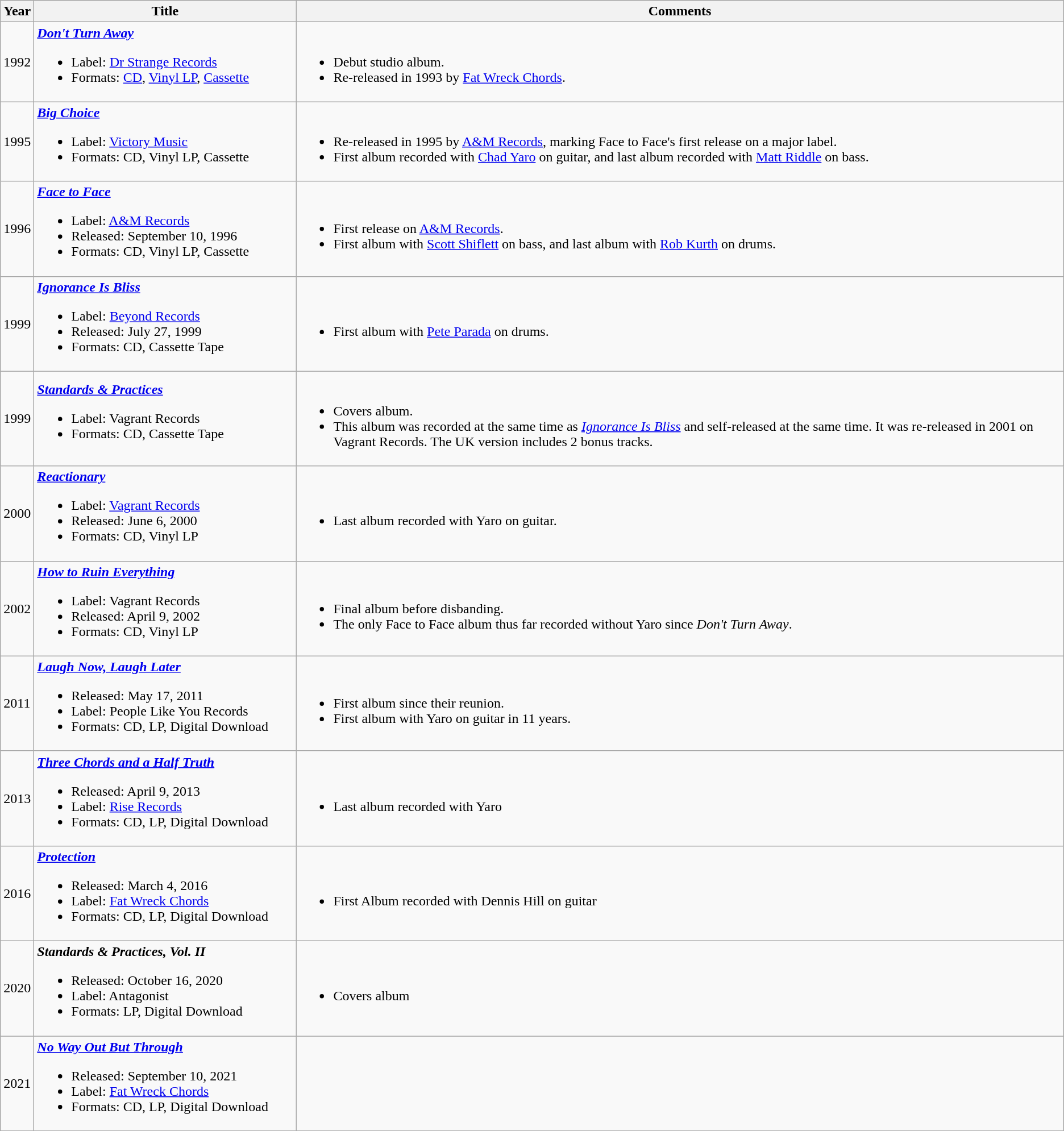<table class="wikitable" style="text-align:left;">
<tr>
<th>Year</th>
<th width="300">Title</th>
<th>Comments</th>
</tr>
<tr>
<td>1992</td>
<td><strong><em><a href='#'>Don't Turn Away</a></em></strong><br><ul><li>Label: <a href='#'>Dr Strange Records</a></li><li>Formats: <a href='#'>CD</a>, <a href='#'>Vinyl LP</a>, <a href='#'>Cassette</a></li></ul></td>
<td><br><ul><li>Debut studio album.</li><li>Re-released in 1993 by <a href='#'>Fat Wreck Chords</a>.</li></ul></td>
</tr>
<tr>
<td>1995</td>
<td><strong><em><a href='#'>Big Choice</a></em></strong><br><ul><li>Label: <a href='#'>Victory Music</a></li><li>Formats: CD, Vinyl LP, Cassette</li></ul></td>
<td><br><ul><li>Re-released in 1995 by <a href='#'>A&M Records</a>, marking Face to Face's first release on a major label.</li><li>First album recorded with <a href='#'>Chad Yaro</a> on guitar, and last album recorded with <a href='#'>Matt Riddle</a> on bass.</li></ul></td>
</tr>
<tr>
<td>1996</td>
<td><strong><em><a href='#'>Face to Face</a></em></strong><br><ul><li>Label: <a href='#'>A&M Records</a></li><li>Released: September 10, 1996</li><li>Formats: CD, Vinyl LP, Cassette</li></ul></td>
<td><br><ul><li>First release on <a href='#'>A&M Records</a>.</li><li>First album with <a href='#'>Scott Shiflett</a> on bass, and last album with <a href='#'>Rob Kurth</a> on drums.</li></ul></td>
</tr>
<tr>
<td>1999</td>
<td><strong><em><a href='#'>Ignorance Is Bliss</a></em></strong><br><ul><li>Label: <a href='#'>Beyond Records</a></li><li>Released: July 27, 1999</li><li>Formats: CD, Cassette Tape</li></ul></td>
<td><br><ul><li>First album with <a href='#'>Pete Parada</a> on drums.</li></ul></td>
</tr>
<tr>
<td>1999</td>
<td><strong><em><a href='#'>Standards & Practices</a></em></strong><br><ul><li>Label: Vagrant Records</li><li>Formats: CD, Cassette Tape</li></ul></td>
<td><br><ul><li>Covers album.</li><li>This album was recorded at the same time as <em><a href='#'>Ignorance Is Bliss</a></em> and self-released at the same time. It was re-released in 2001 on Vagrant Records. The UK version includes 2 bonus tracks.</li></ul></td>
</tr>
<tr>
<td>2000</td>
<td><strong><em><a href='#'>Reactionary</a></em></strong><br><ul><li>Label: <a href='#'>Vagrant Records</a></li><li>Released: June 6, 2000</li><li>Formats: CD, Vinyl LP</li></ul></td>
<td><br><ul><li>Last album recorded with Yaro on guitar.</li></ul></td>
</tr>
<tr>
<td>2002</td>
<td><strong><em><a href='#'>How to Ruin Everything</a></em></strong><br><ul><li>Label: Vagrant Records</li><li>Released: April 9, 2002</li><li>Formats: CD, Vinyl LP</li></ul></td>
<td><br><ul><li>Final album before disbanding.</li><li>The only Face to Face album thus far recorded without Yaro since <em>Don't Turn Away</em>.</li></ul></td>
</tr>
<tr>
<td>2011</td>
<td><strong><em><a href='#'>Laugh Now, Laugh Later</a></em></strong><br><ul><li>Released: May 17, 2011</li><li>Label: People Like You Records</li><li>Formats: CD, LP, Digital Download</li></ul></td>
<td><br><ul><li>First album since their reunion.</li><li>First album with Yaro on guitar in 11 years.</li></ul></td>
</tr>
<tr>
<td>2013</td>
<td><strong><em><a href='#'>Three Chords and a Half Truth</a></em></strong><br><ul><li>Released: April 9, 2013</li><li>Label: <a href='#'>Rise Records</a></li><li>Formats: CD, LP, Digital Download</li></ul></td>
<td><br><ul><li>Last album recorded with Yaro</li></ul></td>
</tr>
<tr>
<td>2016</td>
<td><strong><em><a href='#'>Protection</a></em></strong><br><ul><li>Released: March 4, 2016</li><li>Label: <a href='#'>Fat Wreck Chords</a></li><li>Formats: CD, LP, Digital Download</li></ul></td>
<td><br><ul><li>First Album recorded with Dennis Hill on guitar</li></ul></td>
</tr>
<tr>
<td>2020</td>
<td><strong><em>Standards & Practices, Vol. II</em></strong><br><ul><li>Released: October 16, 2020</li><li>Label: Antagonist</li><li>Formats: LP, Digital Download</li></ul></td>
<td><br><ul><li>Covers album</li></ul></td>
</tr>
<tr>
<td>2021</td>
<td><strong><em><a href='#'>No Way Out But Through</a></em></strong><br><ul><li>Released: September 10, 2021</li><li>Label: <a href='#'>Fat Wreck Chords</a></li><li>Formats: CD, LP, Digital Download</li></ul></td>
<td></td>
</tr>
</table>
